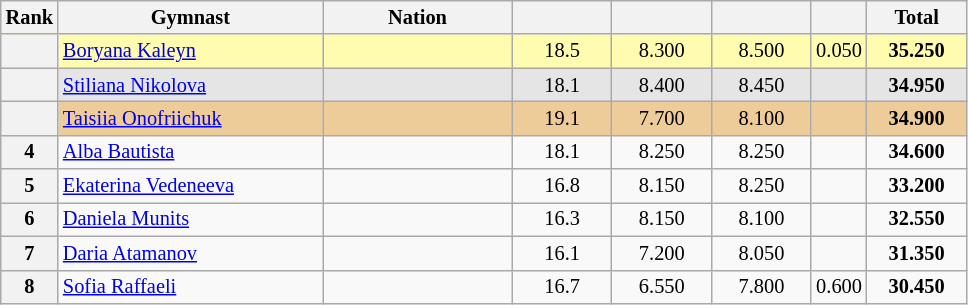<table class="wikitable sortable" style="text-align:center; font-size:85%">
<tr>
<th scope="col" style="width:20px;">Rank</th>
<th ! scope="col" style="width:170px;">Gymnast</th>
<th ! scope="col" style="width:120px;">Nation</th>
<th ! scope="col" style="width:60px;"></th>
<th ! scope="col" style="width:60px;"></th>
<th ! scope="col" style="width:60px;"></th>
<th ! scope="col" style="width:30px;"></th>
<th ! scope="col" style="width:60px;">Total</th>
</tr>
<tr bgcolor=fffcaf>
<th scope=row></th>
<td align=left><a href='#'>Boryana Kaleyn</a></td>
<td align=left></td>
<td>18.5</td>
<td>8.300</td>
<td>8.500</td>
<td>0.050</td>
<td><strong>35.250</strong></td>
</tr>
<tr bgcolor=e5e5e5>
<th scope=row></th>
<td align=left><a href='#'>Stiliana Nikolova</a></td>
<td align=left></td>
<td>18.1</td>
<td>8.400</td>
<td>8.450</td>
<td></td>
<td><strong>34.950</strong></td>
</tr>
<tr bgcolor=eecc99>
<th scope=row></th>
<td align=left><a href='#'>Taisiia Onofriichuk</a></td>
<td align=left></td>
<td>19.1</td>
<td>7.700</td>
<td>8.100</td>
<td></td>
<td><strong>34.900</strong></td>
</tr>
<tr>
<th scope=row>4</th>
<td align=left><a href='#'>Alba Bautista</a></td>
<td align=left></td>
<td>18.1</td>
<td>8.250</td>
<td>8.250</td>
<td></td>
<td><strong>34.600</strong></td>
</tr>
<tr>
<th scope=row>5</th>
<td align=left><a href='#'>Ekaterina Vedeneeva</a></td>
<td align=left></td>
<td>16.8</td>
<td>8.150</td>
<td>8.250</td>
<td></td>
<td><strong>33.200</strong></td>
</tr>
<tr>
<th scope=row>6</th>
<td align=left><a href='#'>Daniela Munits</a></td>
<td align=left></td>
<td>16.3</td>
<td>8.150</td>
<td>8.100</td>
<td></td>
<td><strong>32.550</strong></td>
</tr>
<tr>
<th scope=row>7</th>
<td align=left><a href='#'>Daria Atamanov</a></td>
<td align=left></td>
<td>16.1</td>
<td>7.200</td>
<td>8.050</td>
<td></td>
<td><strong>31.350</strong></td>
</tr>
<tr>
<th scope=row>8</th>
<td align=left><a href='#'>Sofia Raffaeli</a></td>
<td align=left></td>
<td>16.7</td>
<td>6.550</td>
<td>7.800</td>
<td>0.600</td>
<td><strong>30.450</strong></td>
</tr>
</table>
